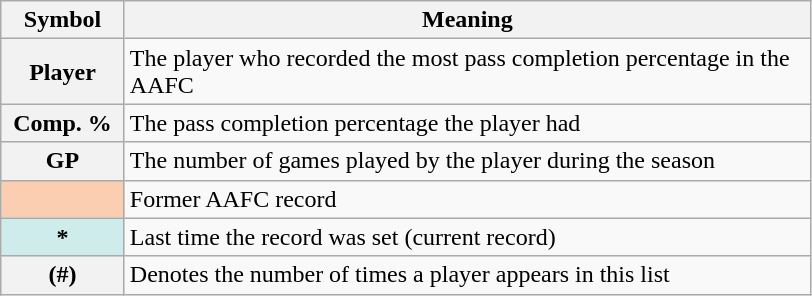<table class="wikitable plainrowheaders" border="1">
<tr>
<th scope="col" style="width:75px">Symbol</th>
<th scope="col" style="width:450px">Meaning</th>
</tr>
<tr>
<th scope="row" style="text-align:center;"><strong>Player</strong></th>
<td>The player who recorded the most pass completion percentage in the AAFC</td>
</tr>
<tr>
<th scope="row" style="text-align:center;"><strong>Comp. %</strong></th>
<td>The pass completion percentage the player had</td>
</tr>
<tr>
<th scope="row" style="text-align:center;"><strong>GP</strong></th>
<td>The number of games played by the player during the season</td>
</tr>
<tr>
<th scope="row" style="text-align:center; background:#FBCEB1;"></th>
<td>Former AAFC record</td>
</tr>
<tr>
<th scope="row" style="text-align:center; background:#CFECEC;">*</th>
<td>Last time the record was set (current record)</td>
</tr>
<tr>
<th scope="row" style="text-align:center;">(#)</th>
<td>Denotes the number of times a player appears in this list</td>
</tr>
</table>
